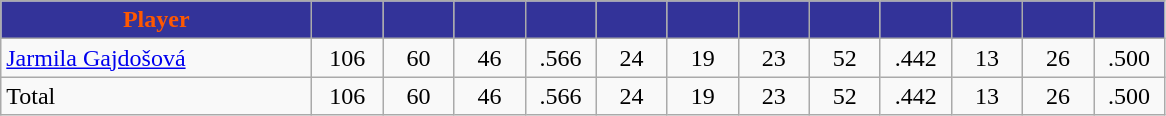<table class="wikitable" style="text-align:center">
<tr>
<th style="background:#333399; color:#FF5800" width="200px">Player</th>
<th style="background:#333399; color:#FF5800" width="40px"></th>
<th style="background:#333399; color:#FF5800" width="40px"></th>
<th style="background:#333399; color:#FF5800" width="40px"></th>
<th style="background:#333399; color:#FF5800" width="40px"></th>
<th style="background:#333399; color:#FF5800" width="40px"></th>
<th style="background:#333399; color:#FF5800" width="40px"></th>
<th style="background:#333399; color:#FF5800" width="40px"></th>
<th style="background:#333399; color:#FF5800" width="40px"></th>
<th style="background:#333399; color:#FF5800" width="40px"></th>
<th style="background:#333399; color:#FF5800" width="40px"></th>
<th style="background:#333399; color:#FF5800" width="40px"></th>
<th style="background:#333399; color:#FF5800" width="40px"></th>
</tr>
<tr>
<td style="text-align:left"><a href='#'>Jarmila Gajdošová</a></td>
<td>106</td>
<td>60</td>
<td>46</td>
<td>.566</td>
<td>24</td>
<td>19</td>
<td>23</td>
<td>52</td>
<td>.442</td>
<td>13</td>
<td>26</td>
<td>.500</td>
</tr>
<tr>
<td style="text-align:left">Total</td>
<td>106</td>
<td>60</td>
<td>46</td>
<td>.566</td>
<td>24</td>
<td>19</td>
<td>23</td>
<td>52</td>
<td>.442</td>
<td>13</td>
<td>26</td>
<td>.500</td>
</tr>
</table>
